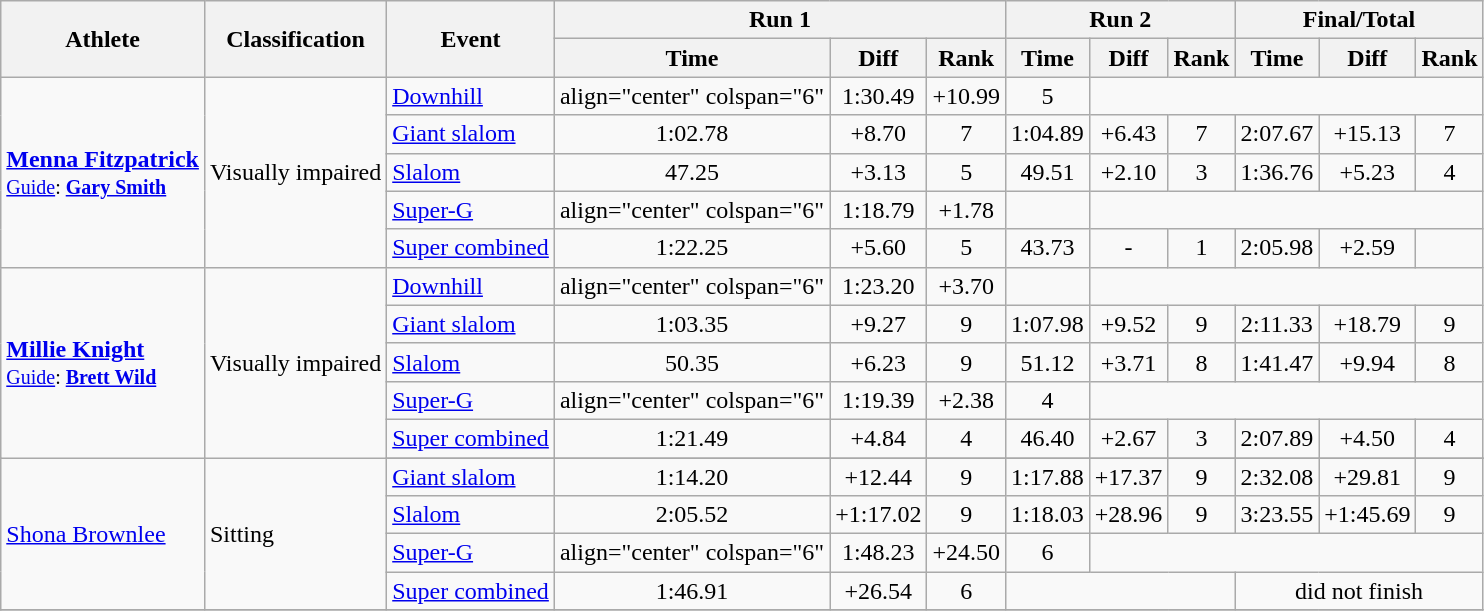<table class="wikitable" style="font-size:100%">
<tr>
<th rowspan="2">Athlete</th>
<th rowspan="2">Classification</th>
<th rowspan="2">Event</th>
<th colspan="3">Run 1</th>
<th colspan="3">Run 2</th>
<th colspan="3">Final/Total</th>
</tr>
<tr>
<th>Time</th>
<th>Diff</th>
<th>Rank</th>
<th>Time</th>
<th>Diff</th>
<th>Rank</th>
<th>Time</th>
<th>Diff</th>
<th>Rank</th>
</tr>
<tr>
<td rowspan=5><strong><a href='#'>Menna Fitzpatrick</a></strong><br><small><a href='#'>Guide</a>: <strong><a href='#'>Gary Smith</a></strong></small></td>
<td rowspan=5>Visually impaired</td>
<td><a href='#'>Downhill</a></td>
<td>align="center" colspan="6" </td>
<td align="center">1:30.49</td>
<td align="center">+10.99</td>
<td align="center">5</td>
</tr>
<tr>
<td><a href='#'>Giant slalom</a></td>
<td align="center">1:02.78</td>
<td align="center">+8.70</td>
<td align="center">7</td>
<td align="center">1:04.89</td>
<td align="center">+6.43</td>
<td align="center">7</td>
<td align="center">2:07.67</td>
<td align="center">+15.13</td>
<td align="center">7</td>
</tr>
<tr>
<td><a href='#'>Slalom</a></td>
<td align="center">47.25</td>
<td align="center">+3.13</td>
<td align="center">5</td>
<td align="center">49.51</td>
<td align="center">+2.10</td>
<td align="center">3</td>
<td align="center">1:36.76</td>
<td align="center">+5.23</td>
<td align="center">4</td>
</tr>
<tr>
<td><a href='#'>Super-G</a></td>
<td>align="center" colspan="6" </td>
<td align="center">1:18.79</td>
<td align="center">+1.78</td>
<td align="center"></td>
</tr>
<tr>
<td><a href='#'>Super combined</a></td>
<td align="center">1:22.25</td>
<td align="center">+5.60</td>
<td align="center">5</td>
<td align="center">43.73</td>
<td align="center">-</td>
<td align="center">1</td>
<td align="center">2:05.98</td>
<td align="center">+2.59</td>
<td align="center"></td>
</tr>
<tr>
<td rowspan=5><strong><a href='#'>Millie Knight</a></strong><br><small><a href='#'>Guide</a>: <strong><a href='#'>Brett Wild</a></strong></small></td>
<td rowspan=5>Visually impaired</td>
<td><a href='#'>Downhill</a></td>
<td>align="center" colspan="6" </td>
<td align="center">1:23.20</td>
<td align="center">+3.70</td>
<td align="center"></td>
</tr>
<tr>
<td><a href='#'>Giant slalom</a></td>
<td align="center">1:03.35</td>
<td align="center">+9.27</td>
<td align="center">9</td>
<td align="center">1:07.98</td>
<td align="center">+9.52</td>
<td align="center">9</td>
<td align="center">2:11.33</td>
<td align="center">+18.79</td>
<td align="center">9</td>
</tr>
<tr>
<td><a href='#'>Slalom</a></td>
<td align="center">50.35</td>
<td align="center">+6.23</td>
<td align="center">9</td>
<td align="center">51.12</td>
<td align="center">+3.71</td>
<td align="center">8</td>
<td align="center">1:41.47</td>
<td align="center">+9.94</td>
<td align="center">8</td>
</tr>
<tr>
<td><a href='#'>Super-G</a></td>
<td>align="center" colspan="6" </td>
<td align="center">1:19.39</td>
<td align="center">+2.38</td>
<td align="center">4</td>
</tr>
<tr>
<td><a href='#'>Super combined</a></td>
<td align="center">1:21.49</td>
<td align="center">+4.84</td>
<td align="center">4</td>
<td align="center">46.40</td>
<td align="center">+2.67</td>
<td align="center">3</td>
<td align="center">2:07.89</td>
<td align="center">+4.50</td>
<td align="center">4</td>
</tr>
<tr>
<td rowspan=5><a href='#'>Shona Brownlee</a></td>
<td rowspan=5>Sitting</td>
</tr>
<tr>
<td><a href='#'>Giant slalom</a></td>
<td align="center">1:14.20</td>
<td align="center">+12.44</td>
<td align="center">9</td>
<td align="center">1:17.88</td>
<td align="center">+17.37</td>
<td align="center">9</td>
<td align="center">2:32.08</td>
<td align="center">+29.81</td>
<td align="center">9</td>
</tr>
<tr>
<td><a href='#'>Slalom</a></td>
<td align="center">2:05.52</td>
<td align="center">+1:17.02</td>
<td align="center">9</td>
<td align="center">1:18.03</td>
<td align="center">+28.96</td>
<td align="center">9</td>
<td align="center">3:23.55</td>
<td align="center">+1:45.69</td>
<td align="center">9</td>
</tr>
<tr>
<td><a href='#'>Super-G</a></td>
<td>align="center" colspan="6" </td>
<td align="center">1:48.23</td>
<td align="center">+24.50</td>
<td align="center">6</td>
</tr>
<tr>
<td><a href='#'>Super combined</a></td>
<td align="center">1:46.91</td>
<td align="center">+26.54</td>
<td align="center">6</td>
<td align="center" colspan="3"></td>
<td align="center" colspan="3">did not finish</td>
</tr>
<tr>
</tr>
</table>
